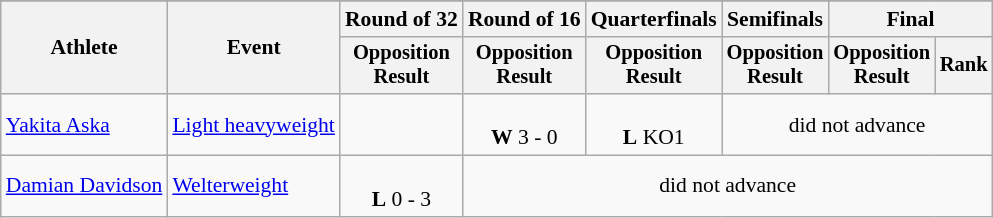<table class=wikitable style="font-size:90%">
<tr>
</tr>
<tr>
<th rowspan=2>Athlete</th>
<th rowspan=2>Event</th>
<th>Round of 32</th>
<th>Round of 16</th>
<th>Quarterfinals</th>
<th>Semifinals</th>
<th colspan=2>Final</th>
</tr>
<tr style="font-size:95%">
<th>Opposition<br>Result</th>
<th>Opposition<br>Result</th>
<th>Opposition<br>Result</th>
<th>Opposition<br>Result</th>
<th>Opposition<br>Result</th>
<th>Rank</th>
</tr>
<tr align=center>
<td align=left><a href='#'>Yakita Aska</a></td>
<td align=left><a href='#'>Light heavyweight</a></td>
<td></td>
<td><br><strong>W</strong> 3 - 0</td>
<td><br><strong>L</strong> KO1</td>
<td colspan=3>did not advance</td>
</tr>
<tr align=center>
<td align=left><a href='#'>Damian Davidson</a></td>
<td align=left><a href='#'>Welterweight</a></td>
<td><br><strong>L</strong> 0 - 3</td>
<td colspan=5>did not advance</td>
</tr>
</table>
